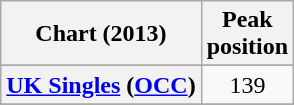<table class="wikitable sortable plainrowheaders" style="text-align:center">
<tr>
<th scope="col">Chart (2013)</th>
<th scope="col">Peak<br>position</th>
</tr>
<tr>
</tr>
<tr>
</tr>
<tr>
</tr>
<tr>
<th scope="row"><a href='#'>UK Singles</a> (<a href='#'>OCC</a>)</th>
<td>139</td>
</tr>
<tr>
</tr>
<tr>
</tr>
</table>
